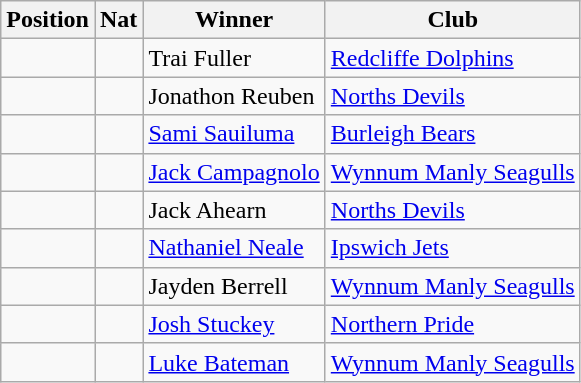<table class="wikitable">
<tr>
<th>Position</th>
<th>Nat</th>
<th>Winner</th>
<th>Club</th>
</tr>
<tr>
<td></td>
<td></td>
<td>Trai Fuller</td>
<td> <a href='#'>Redcliffe Dolphins</a></td>
</tr>
<tr>
<td></td>
<td></td>
<td>Jonathon Reuben</td>
<td> <a href='#'>Norths Devils</a></td>
</tr>
<tr>
<td></td>
<td></td>
<td><a href='#'>Sami Sauiluma</a></td>
<td> <a href='#'>Burleigh Bears</a></td>
</tr>
<tr>
<td></td>
<td></td>
<td><a href='#'>Jack Campagnolo</a></td>
<td> <a href='#'>Wynnum Manly Seagulls</a></td>
</tr>
<tr>
<td></td>
<td></td>
<td>Jack Ahearn</td>
<td> <a href='#'>Norths Devils</a></td>
</tr>
<tr>
<td></td>
<td></td>
<td><a href='#'>Nathaniel Neale</a></td>
<td> <a href='#'>Ipswich Jets</a></td>
</tr>
<tr>
<td></td>
<td></td>
<td>Jayden Berrell</td>
<td> <a href='#'>Wynnum Manly Seagulls</a></td>
</tr>
<tr>
<td></td>
<td></td>
<td><a href='#'>Josh Stuckey</a></td>
<td> <a href='#'>Northern Pride</a></td>
</tr>
<tr>
<td></td>
<td></td>
<td><a href='#'>Luke Bateman</a></td>
<td> <a href='#'>Wynnum Manly Seagulls</a></td>
</tr>
</table>
